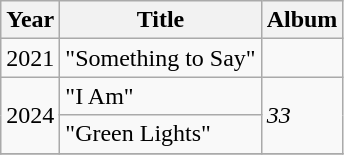<table class="wikitable sortable">
<tr>
<th>Year</th>
<th>Title</th>
<th>Album</th>
</tr>
<tr>
<td>2021</td>
<td>"Something to Say"</td>
<td></td>
</tr>
<tr>
<td rowspan="2">2024</td>
<td>"I Am"</td>
<td rowspan="2"><em>33</em></td>
</tr>
<tr>
<td>"Green Lights"</td>
</tr>
<tr>
</tr>
</table>
